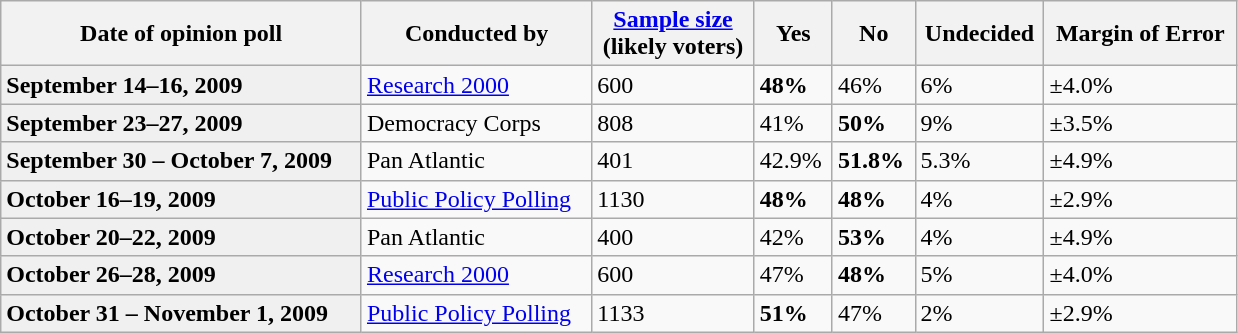<table class="wikitable" style="width:825px;">
<tr>
<th>Date of opinion poll</th>
<th>Conducted by</th>
<th><a href='#'>Sample size</a><br>(likely voters)</th>
<th>Yes</th>
<th>No</th>
<th>Undecided</th>
<th>Margin of Error</th>
</tr>
<tr>
<td style="background:#f0f0f0;"><strong>September 14–16, 2009</strong></td>
<td><a href='#'>Research 2000</a></td>
<td>600</td>
<td><strong>48%</strong></td>
<td>46%</td>
<td>6%</td>
<td>±4.0%</td>
</tr>
<tr>
<td style="background:#f0f0f0;"><strong>September 23–27, 2009</strong></td>
<td>Democracy Corps</td>
<td>808</td>
<td>41%</td>
<td><strong>50%</strong></td>
<td>9%</td>
<td>±3.5%</td>
</tr>
<tr>
<td style="background:#f0f0f0;"><strong>September 30 – October 7, 2009</strong></td>
<td>Pan Atlantic</td>
<td>401</td>
<td>42.9%</td>
<td><strong>51.8%</strong></td>
<td>5.3%</td>
<td>±4.9%</td>
</tr>
<tr>
<td style="background:#f0f0f0;"><strong>October 16–19, 2009</strong></td>
<td><a href='#'>Public Policy Polling</a></td>
<td>1130</td>
<td><strong>48%</strong></td>
<td><strong>48%</strong></td>
<td>4%</td>
<td>±2.9%</td>
</tr>
<tr>
<td style="background:#f0f0f0;"><strong>October 20–22, 2009</strong></td>
<td>Pan Atlantic</td>
<td>400</td>
<td>42%</td>
<td><strong>53%</strong></td>
<td>4%</td>
<td>±4.9%</td>
</tr>
<tr>
<td style="background:#f0f0f0;"><strong>October 26–28, 2009</strong></td>
<td><a href='#'>Research 2000</a></td>
<td>600</td>
<td>47%</td>
<td><strong>48%</strong></td>
<td>5%</td>
<td>±4.0%</td>
</tr>
<tr>
<td style="background:#f0f0f0;"><strong>October 31 – November 1, 2009</strong></td>
<td><a href='#'>Public Policy Polling</a></td>
<td>1133</td>
<td><strong>51%</strong></td>
<td>47%</td>
<td>2%</td>
<td>±2.9%</td>
</tr>
</table>
